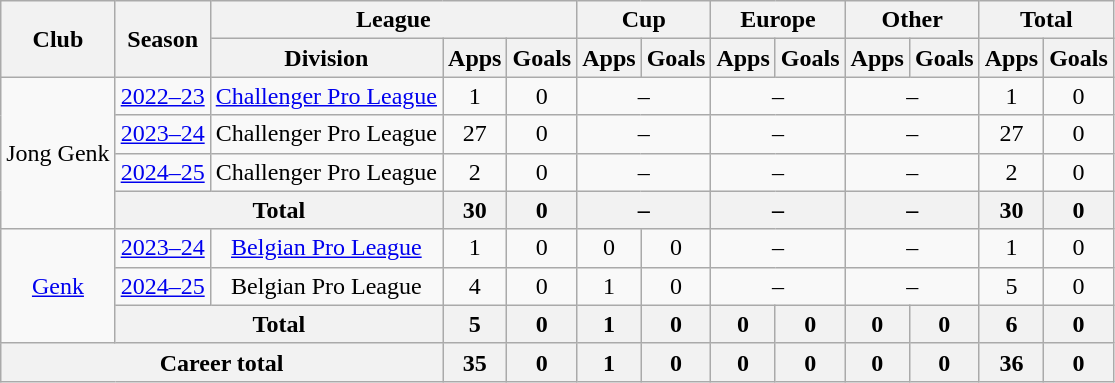<table class="wikitable" style="text-align:center">
<tr>
<th rowspan="2">Club</th>
<th rowspan="2">Season</th>
<th colspan="3">League</th>
<th colspan="2">Cup</th>
<th colspan="2">Europe</th>
<th colspan="2">Other</th>
<th colspan="2">Total</th>
</tr>
<tr>
<th>Division</th>
<th>Apps</th>
<th>Goals</th>
<th>Apps</th>
<th>Goals</th>
<th>Apps</th>
<th>Goals</th>
<th>Apps</th>
<th>Goals</th>
<th>Apps</th>
<th>Goals</th>
</tr>
<tr>
<td rowspan="4">Jong Genk</td>
<td><a href='#'>2022–23</a></td>
<td><a href='#'>Challenger Pro League</a></td>
<td>1</td>
<td>0</td>
<td colspan="2">–</td>
<td colspan="2">–</td>
<td colspan="2">–</td>
<td>1</td>
<td>0</td>
</tr>
<tr>
<td><a href='#'>2023–24</a></td>
<td>Challenger Pro League</td>
<td>27</td>
<td>0</td>
<td colspan="2">–</td>
<td colspan="2">–</td>
<td colspan="2">–</td>
<td>27</td>
<td>0</td>
</tr>
<tr>
<td><a href='#'>2024–25</a></td>
<td>Challenger Pro League</td>
<td>2</td>
<td>0</td>
<td colspan="2">–</td>
<td colspan="2">–</td>
<td colspan="2">–</td>
<td>2</td>
<td>0</td>
</tr>
<tr>
<th colspan="2">Total</th>
<th>30</th>
<th>0</th>
<th colspan="2">–</th>
<th colspan="2">–</th>
<th colspan="2">–</th>
<th>30</th>
<th>0</th>
</tr>
<tr>
<td rowspan="3"><a href='#'>Genk</a></td>
<td><a href='#'>2023–24</a></td>
<td><a href='#'>Belgian Pro League</a></td>
<td>1</td>
<td>0</td>
<td>0</td>
<td>0</td>
<td colspan="2">–</td>
<td colspan="2">–</td>
<td>1</td>
<td>0</td>
</tr>
<tr>
<td><a href='#'>2024–25</a></td>
<td>Belgian Pro League</td>
<td>4</td>
<td>0</td>
<td>1</td>
<td>0</td>
<td colspan="2">–</td>
<td colspan="2">–</td>
<td>5</td>
<td>0</td>
</tr>
<tr>
<th colspan="2">Total</th>
<th>5</th>
<th>0</th>
<th>1</th>
<th>0</th>
<th>0</th>
<th>0</th>
<th>0</th>
<th>0</th>
<th>6</th>
<th>0</th>
</tr>
<tr>
<th colspan="3">Career total</th>
<th>35</th>
<th>0</th>
<th>1</th>
<th>0</th>
<th>0</th>
<th>0</th>
<th>0</th>
<th>0</th>
<th>36</th>
<th>0</th>
</tr>
</table>
